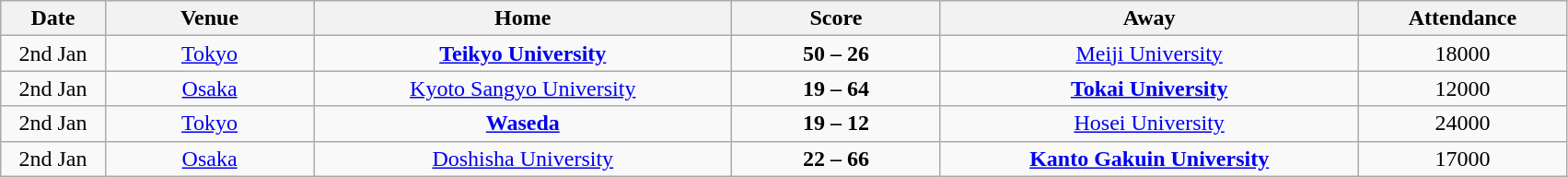<table class="wikitable" style="text-align: center;">
<tr>
<th width=5%>Date</th>
<th width=10%>Venue</th>
<th width=20%>Home</th>
<th width=10%>Score</th>
<th width=20%>Away</th>
<th width=10%>Attendance</th>
</tr>
<tr>
<td>2nd Jan</td>
<td><a href='#'>Tokyo</a></td>
<td><strong><a href='#'>Teikyo University</a></strong></td>
<td><strong>50 – 26</strong><br></td>
<td><a href='#'>Meiji University</a></td>
<td>18000</td>
</tr>
<tr>
<td>2nd Jan</td>
<td><a href='#'>Osaka</a></td>
<td><a href='#'>Kyoto Sangyo University</a></td>
<td><strong>19 – 64</strong><br></td>
<td><strong><a href='#'>Tokai University</a></strong></td>
<td>12000</td>
</tr>
<tr>
<td>2nd Jan</td>
<td><a href='#'>Tokyo</a></td>
<td><strong><a href='#'>Waseda</a></strong></td>
<td><strong>19 – 12</strong><br></td>
<td><a href='#'>Hosei University</a></td>
<td>24000</td>
</tr>
<tr>
<td>2nd Jan</td>
<td><a href='#'>Osaka</a></td>
<td><a href='#'>Doshisha University</a></td>
<td><strong>22 – 66</strong><br></td>
<td><strong><a href='#'>Kanto Gakuin University</a></strong></td>
<td>17000</td>
</tr>
</table>
